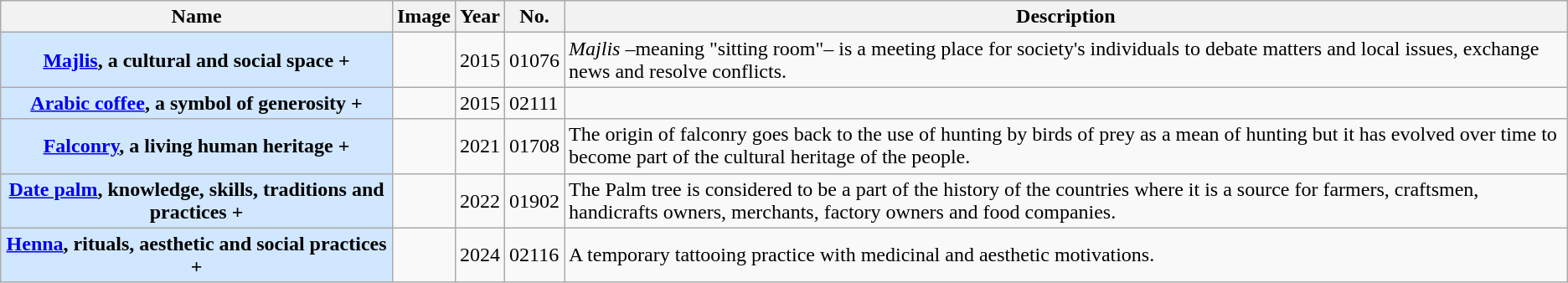<table class="wikitable sortable plainrowheaders">
<tr>
<th style="width:25%">Name</th>
<th class="unsortable">Image</th>
<th>Year</th>
<th>No.</th>
<th class="unsortable">Description</th>
</tr>
<tr>
<th scope="row" style="background:#D0E7FF;"><a href='#'>Majlis</a>, a cultural and social space +</th>
<td></td>
<td>2015</td>
<td>01076</td>
<td><em>Majlis</em> –meaning "sitting room"– is a meeting place for society's individuals to debate matters and local issues, exchange news and resolve conflicts.</td>
</tr>
<tr>
<th scope="row" style="background:#D0E7FF;"><a href='#'>Arabic coffee</a>, a symbol of generosity +</th>
<td></td>
<td>2015</td>
<td>02111</td>
<td></td>
</tr>
<tr>
<th scope="row" style="background:#D0E7FF;"><a href='#'>Falconry</a>, a living human heritage +</th>
<td></td>
<td>2021</td>
<td>01708</td>
<td>The origin of falconry goes back to the use of hunting by birds of prey as a mean of hunting but it has evolved over time to become part of the cultural heritage of the people.</td>
</tr>
<tr>
<th scope="row" style="background:#D0E7FF;"><a href='#'>Date palm</a>, knowledge, skills, traditions and practices +</th>
<td></td>
<td>2022</td>
<td>01902</td>
<td>The Palm tree is considered to be a part of the history of the countries where it is a source for farmers, craftsmen, handicrafts owners, merchants, factory owners and food companies.</td>
</tr>
<tr>
<th scope="row" style="background:#D0E7FF;"><a href='#'>Henna</a>, rituals, aesthetic and social practices +</th>
<td></td>
<td>2024</td>
<td>02116</td>
<td>A temporary tattooing practice with medicinal and aesthetic motivations.</td>
</tr>
</table>
